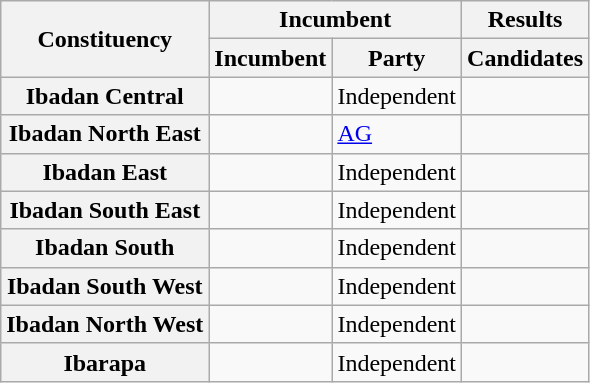<table class="wikitable sortable">
<tr>
<th rowspan="2">Constituency</th>
<th colspan="2">Incumbent</th>
<th>Results</th>
</tr>
<tr valign="bottom">
<th>Incumbent</th>
<th>Party</th>
<th>Candidates</th>
</tr>
<tr>
<th>Ibadan Central</th>
<td></td>
<td>Independent</td>
<td nowrap=""></td>
</tr>
<tr>
<th>Ibadan North East</th>
<td></td>
<td><a href='#'>AG</a></td>
<td nowrap=""></td>
</tr>
<tr>
<th>Ibadan East</th>
<td></td>
<td>Independent</td>
<td nowrap=""></td>
</tr>
<tr>
<th>Ibadan South East</th>
<td></td>
<td>Independent</td>
<td nowrap=""></td>
</tr>
<tr>
<th>Ibadan South</th>
<td></td>
<td>Independent</td>
<td nowrap=""></td>
</tr>
<tr>
<th>Ibadan South West</th>
<td></td>
<td>Independent</td>
<td nowrap=""></td>
</tr>
<tr>
<th>Ibadan North West</th>
<td></td>
<td>Independent</td>
<td nowrap=""></td>
</tr>
<tr>
<th>Ibarapa</th>
<td></td>
<td>Independent</td>
<td nowrap=""></td>
</tr>
</table>
